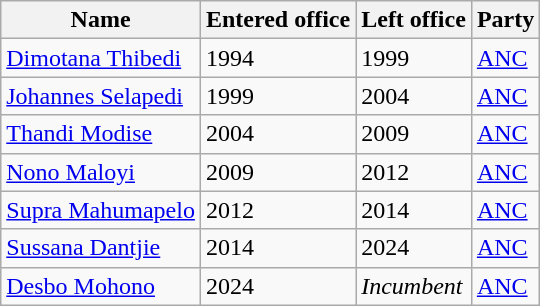<table class="wikitable">
<tr>
<th>Name</th>
<th>Entered office</th>
<th>Left office</th>
<th>Party</th>
</tr>
<tr>
<td><a href='#'>Dimotana Thibedi</a></td>
<td>1994</td>
<td>1999</td>
<td><a href='#'>ANC</a></td>
</tr>
<tr>
<td><a href='#'>Johannes Selapedi</a></td>
<td>1999</td>
<td>2004</td>
<td><a href='#'>ANC</a></td>
</tr>
<tr>
<td><a href='#'>Thandi Modise</a></td>
<td>2004</td>
<td>2009</td>
<td><a href='#'>ANC</a></td>
</tr>
<tr>
<td><a href='#'>Nono Maloyi</a></td>
<td>2009</td>
<td>2012</td>
<td><a href='#'>ANC</a></td>
</tr>
<tr>
<td><a href='#'>Supra Mahumapelo</a></td>
<td>2012</td>
<td>2014</td>
<td><a href='#'>ANC</a></td>
</tr>
<tr>
<td><a href='#'>Sussana Dantjie</a></td>
<td>2014</td>
<td>2024</td>
<td><a href='#'>ANC</a></td>
</tr>
<tr>
<td><a href='#'>Desbo Mohono</a></td>
<td>2024</td>
<td><em>Incumbent</em></td>
<td><a href='#'>ANC</a></td>
</tr>
</table>
